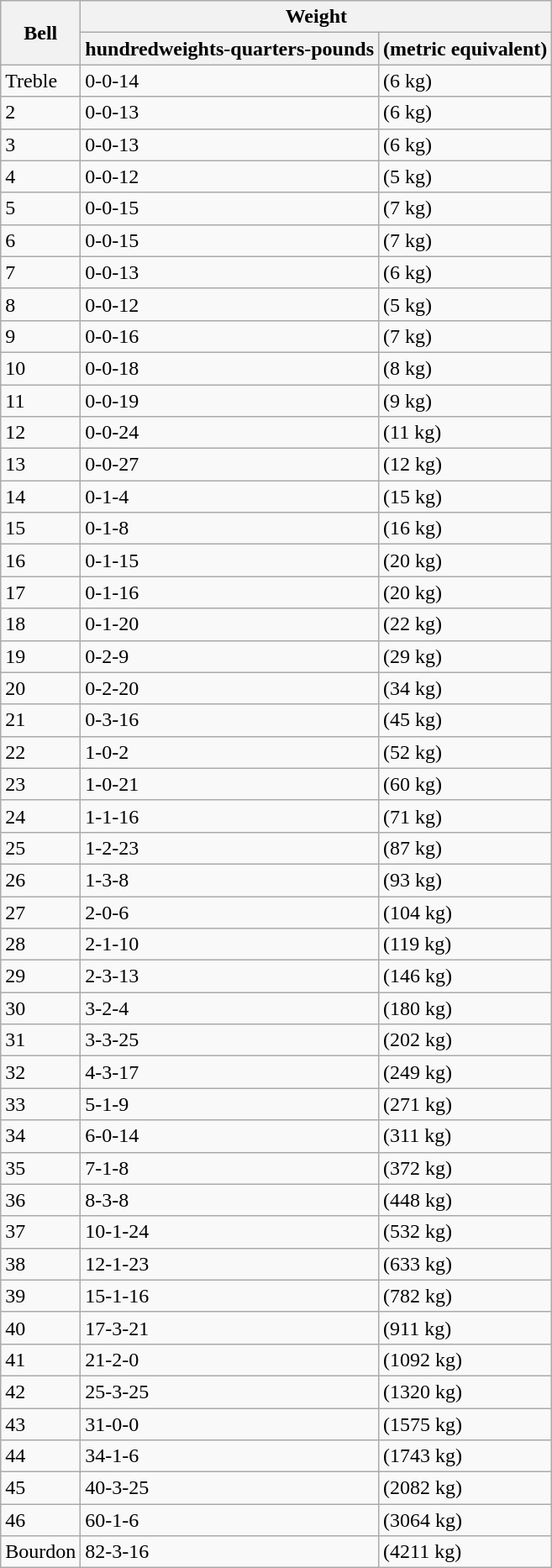<table class=wikitable>
<tr>
<th rowspan=2>Bell</th>
<th colspan=2>Weight</th>
</tr>
<tr>
<th>hundredweights-quarters-pounds</th>
<th>(metric equivalent)</th>
</tr>
<tr>
<td>Treble</td>
<td>0-0-14</td>
<td>(6 kg)</td>
</tr>
<tr>
<td>2</td>
<td>0-0-13</td>
<td>(6 kg)</td>
</tr>
<tr>
<td>3</td>
<td>0-0-13</td>
<td>(6 kg)</td>
</tr>
<tr>
<td>4</td>
<td>0-0-12</td>
<td>(5 kg)</td>
</tr>
<tr>
<td>5</td>
<td>0-0-15</td>
<td>(7 kg)</td>
</tr>
<tr>
<td>6</td>
<td>0-0-15</td>
<td>(7 kg)</td>
</tr>
<tr>
<td>7</td>
<td>0-0-13</td>
<td>(6 kg)</td>
</tr>
<tr>
<td>8</td>
<td>0-0-12</td>
<td>(5 kg)</td>
</tr>
<tr>
<td>9</td>
<td>0-0-16</td>
<td>(7 kg)</td>
</tr>
<tr>
<td>10</td>
<td>0-0-18</td>
<td>(8 kg)</td>
</tr>
<tr>
<td>11</td>
<td>0-0-19</td>
<td>(9 kg)</td>
</tr>
<tr>
<td>12</td>
<td>0-0-24</td>
<td>(11 kg)</td>
</tr>
<tr>
<td>13</td>
<td>0-0-27</td>
<td>(12 kg)</td>
</tr>
<tr>
<td>14</td>
<td>0-1-4</td>
<td>(15 kg)</td>
</tr>
<tr>
<td>15</td>
<td>0-1-8</td>
<td>(16 kg)</td>
</tr>
<tr>
<td>16</td>
<td>0-1-15</td>
<td>(20 kg)</td>
</tr>
<tr>
<td>17</td>
<td>0-1-16</td>
<td>(20 kg)</td>
</tr>
<tr>
<td>18</td>
<td>0-1-20</td>
<td>(22 kg)</td>
</tr>
<tr>
<td>19</td>
<td>0-2-9</td>
<td>(29 kg)</td>
</tr>
<tr>
<td>20</td>
<td>0-2-20</td>
<td>(34 kg)</td>
</tr>
<tr>
<td>21</td>
<td>0-3-16</td>
<td>(45 kg)</td>
</tr>
<tr>
<td>22</td>
<td>1-0-2</td>
<td>(52 kg)</td>
</tr>
<tr>
<td>23</td>
<td>1-0-21</td>
<td>(60 kg)</td>
</tr>
<tr>
<td>24</td>
<td>1-1-16</td>
<td>(71 kg)</td>
</tr>
<tr>
<td>25</td>
<td>1-2-23</td>
<td>(87 kg)</td>
</tr>
<tr>
<td>26</td>
<td>1-3-8</td>
<td>(93 kg)</td>
</tr>
<tr>
<td>27</td>
<td>2-0-6</td>
<td>(104 kg)</td>
</tr>
<tr>
<td>28</td>
<td>2-1-10</td>
<td>(119 kg)</td>
</tr>
<tr>
<td>29</td>
<td>2-3-13</td>
<td>(146 kg)</td>
</tr>
<tr>
<td>30</td>
<td>3-2-4</td>
<td>(180 kg)</td>
</tr>
<tr>
<td>31</td>
<td>3-3-25</td>
<td>(202 kg)</td>
</tr>
<tr>
<td>32</td>
<td>4-3-17</td>
<td>(249 kg)</td>
</tr>
<tr>
<td>33</td>
<td>5-1-9</td>
<td>(271 kg)</td>
</tr>
<tr>
<td>34</td>
<td>6-0-14</td>
<td>(311 kg)</td>
</tr>
<tr>
<td>35</td>
<td>7-1-8</td>
<td>(372 kg)</td>
</tr>
<tr>
<td>36</td>
<td>8-3-8</td>
<td>(448 kg)</td>
</tr>
<tr>
<td>37</td>
<td>10-1-24</td>
<td>(532 kg)</td>
</tr>
<tr>
<td>38</td>
<td>12-1-23</td>
<td>(633 kg)</td>
</tr>
<tr>
<td>39</td>
<td>15-1-16</td>
<td>(782 kg)</td>
</tr>
<tr>
<td>40</td>
<td>17-3-21</td>
<td>(911 kg)</td>
</tr>
<tr>
<td>41</td>
<td>21-2-0</td>
<td>(1092 kg)</td>
</tr>
<tr>
<td>42</td>
<td>25-3-25</td>
<td>(1320 kg)</td>
</tr>
<tr>
<td>43</td>
<td>31-0-0</td>
<td>(1575 kg)</td>
</tr>
<tr>
<td>44</td>
<td>34-1-6</td>
<td>(1743 kg)</td>
</tr>
<tr>
<td>45</td>
<td>40-3-25</td>
<td>(2082 kg)</td>
</tr>
<tr>
<td>46</td>
<td>60-1-6</td>
<td>(3064 kg)</td>
</tr>
<tr>
<td>Bourdon</td>
<td>82-3-16</td>
<td>(4211 kg)</td>
</tr>
</table>
